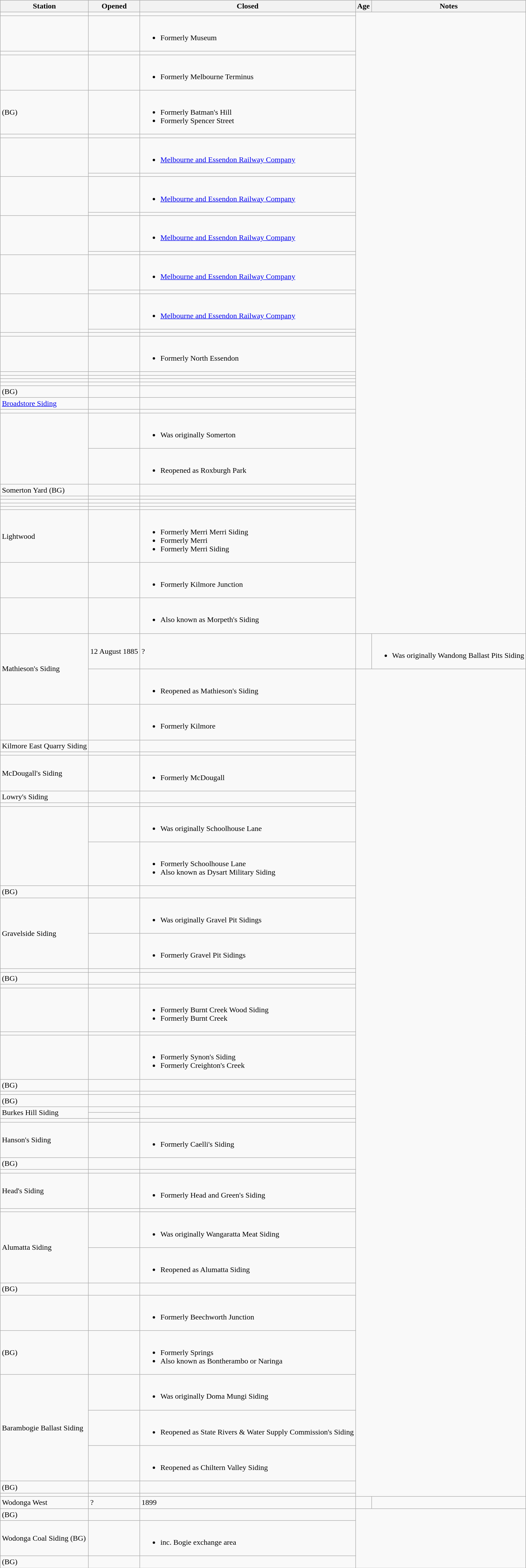<table class="wikitable sortable">
<tr>
<th>Station</th>
<th>Opened</th>
<th>Closed</th>
<th>Age</th>
<th scope=col class=unsortable>Notes</th>
</tr>
<tr>
<td></td>
<td></td>
<td></td>
</tr>
<tr>
<td></td>
<td></td>
<td><br><ul><li>Formerly Museum</li></ul></td>
</tr>
<tr>
<td></td>
<td></td>
<td></td>
</tr>
<tr>
<td></td>
<td></td>
<td><br><ul><li>Formerly Melbourne Terminus</li></ul></td>
</tr>
<tr>
<td> (BG)</td>
<td></td>
<td><br><ul><li>Formerly Batman's Hill</li><li>Formerly Spencer Street</li></ul></td>
</tr>
<tr>
<td></td>
<td></td>
<td></td>
</tr>
<tr>
<td rowspan="2"></td>
<td></td>
<td><br><ul><li><a href='#'>Melbourne and Essendon Railway Company</a></li></ul></td>
</tr>
<tr>
<td></td>
<td></td>
</tr>
<tr>
<td rowspan="2"></td>
<td></td>
<td><br><ul><li><a href='#'>Melbourne and Essendon Railway Company</a></li></ul></td>
</tr>
<tr>
<td></td>
<td></td>
</tr>
<tr>
<td rowspan="2"></td>
<td></td>
<td><br><ul><li><a href='#'>Melbourne and Essendon Railway Company</a></li></ul></td>
</tr>
<tr>
<td></td>
<td></td>
</tr>
<tr>
<td rowspan="2"></td>
<td></td>
<td><br><ul><li><a href='#'>Melbourne and Essendon Railway Company</a></li></ul></td>
</tr>
<tr>
<td></td>
<td></td>
</tr>
<tr>
<td rowspan="2"></td>
<td></td>
<td><br><ul><li><a href='#'>Melbourne and Essendon Railway Company</a></li></ul></td>
</tr>
<tr>
<td></td>
<td></td>
</tr>
<tr>
<td></td>
<td></td>
<td></td>
</tr>
<tr>
<td></td>
<td></td>
<td><br><ul><li>Formerly North Essendon</li></ul></td>
</tr>
<tr>
<td></td>
<td></td>
<td></td>
</tr>
<tr>
<td></td>
<td></td>
<td></td>
</tr>
<tr>
<td></td>
<td></td>
<td></td>
</tr>
<tr>
<td></td>
<td></td>
<td></td>
</tr>
<tr>
<td> (BG)</td>
<td></td>
<td></td>
</tr>
<tr>
<td><a href='#'>Broadstore Siding</a></td>
<td></td>
<td></td>
</tr>
<tr>
<td></td>
<td></td>
<td></td>
</tr>
<tr>
<td rowspan="2"></td>
<td></td>
<td><br><ul><li>Was originally Somerton</li></ul></td>
</tr>
<tr>
<td></td>
<td><br><ul><li>Reopened as Roxburgh Park</li></ul></td>
</tr>
<tr>
<td>Somerton Yard (BG)</td>
<td></td>
<td></td>
</tr>
<tr>
<td></td>
<td></td>
<td></td>
</tr>
<tr>
<td></td>
<td></td>
<td></td>
</tr>
<tr>
<td></td>
<td></td>
<td></td>
</tr>
<tr>
<td></td>
<td></td>
<td></td>
</tr>
<tr>
<td>Lightwood</td>
<td></td>
<td><br><ul><li>Formerly Merri Merri Siding</li><li>Formerly Merri</li><li>Formerly Merri Siding</li></ul></td>
</tr>
<tr>
<td></td>
<td></td>
<td><br><ul><li>Formerly Kilmore Junction</li></ul></td>
</tr>
<tr>
<td></td>
<td></td>
<td><br><ul><li>Also known as Morpeth's Siding</li></ul></td>
</tr>
<tr>
<td rowspan="2">Mathieson's Siding</td>
<td>12 August 1885</td>
<td>?</td>
<td></td>
<td><br><ul><li>Was originally Wandong Ballast Pits Siding</li></ul></td>
</tr>
<tr>
<td></td>
<td><br><ul><li>Reopened as Mathieson's Siding</li></ul></td>
</tr>
<tr>
<td></td>
<td></td>
<td><br><ul><li>Formerly Kilmore</li></ul></td>
</tr>
<tr>
<td>Kilmore East Quarry Siding</td>
<td></td>
<td></td>
</tr>
<tr>
<td></td>
<td></td>
<td></td>
</tr>
<tr>
<td>McDougall's Siding</td>
<td></td>
<td><br><ul><li>Formerly McDougall</li></ul></td>
</tr>
<tr>
<td>Lowry's Siding</td>
<td></td>
<td></td>
</tr>
<tr>
<td></td>
<td></td>
<td></td>
</tr>
<tr>
<td rowspan="2"></td>
<td></td>
<td><br><ul><li>Was originally Schoolhouse Lane</li></ul></td>
</tr>
<tr>
<td></td>
<td><br><ul><li>Formerly Schoolhouse Lane</li><li>Also known as Dysart Military Siding</li></ul></td>
</tr>
<tr>
<td> (BG)</td>
<td></td>
<td></td>
</tr>
<tr>
<td rowspan="2">Gravelside Siding</td>
<td></td>
<td><br><ul><li>Was originally Gravel Pit Sidings</li></ul></td>
</tr>
<tr>
<td></td>
<td><br><ul><li>Formerly Gravel Pit Sidings</li></ul></td>
</tr>
<tr>
<td></td>
<td></td>
<td></td>
</tr>
<tr>
<td> (BG)</td>
<td></td>
<td></td>
</tr>
<tr>
<td></td>
<td></td>
<td></td>
</tr>
<tr>
<td></td>
<td></td>
<td><br><ul><li>Formerly Burnt Creek Wood Siding</li><li>Formerly Burnt Creek</li></ul></td>
</tr>
<tr>
<td></td>
<td></td>
<td></td>
</tr>
<tr>
<td></td>
<td></td>
<td><br><ul><li>Formerly Synon's Siding</li><li>Formerly Creighton's Creek</li></ul></td>
</tr>
<tr>
<td> (BG)</td>
<td></td>
<td></td>
</tr>
<tr>
<td></td>
<td></td>
<td></td>
</tr>
<tr>
<td> (BG)</td>
<td></td>
<td></td>
</tr>
<tr>
<td rowspan="2">Burkes Hill Siding</td>
<td></td>
<td rowspan="2"></td>
</tr>
<tr>
<td></td>
</tr>
<tr>
<td></td>
<td></td>
<td></td>
</tr>
<tr>
<td>Hanson's Siding</td>
<td></td>
<td><br><ul><li>Formerly Caelli's Siding</li></ul></td>
</tr>
<tr>
<td> (BG)</td>
<td></td>
<td></td>
</tr>
<tr>
<td></td>
<td></td>
<td></td>
</tr>
<tr>
<td>Head's Siding</td>
<td></td>
<td><br><ul><li>Formerly Head and Green's Siding</li></ul></td>
</tr>
<tr>
<td></td>
<td></td>
<td></td>
</tr>
<tr>
<td rowspan="2">Alumatta Siding</td>
<td></td>
<td><br><ul><li>Was originally Wangaratta Meat Siding</li></ul></td>
</tr>
<tr>
<td></td>
<td><br><ul><li>Reopened as Alumatta Siding</li></ul></td>
</tr>
<tr>
<td> (BG)</td>
<td></td>
<td></td>
</tr>
<tr>
<td></td>
<td></td>
<td><br><ul><li>Formerly Beechworth Junction</li></ul></td>
</tr>
<tr>
<td> (BG)</td>
<td></td>
<td><br><ul><li>Formerly Springs</li><li>Also known as Bontherambo or Naringa</li></ul></td>
</tr>
<tr>
<td rowspan="3">Barambogie Ballast Siding</td>
<td></td>
<td><br><ul><li>Was originally Doma Mungi Siding</li></ul></td>
</tr>
<tr>
<td></td>
<td><br><ul><li>Reopened as State Rivers & Water Supply Commission's Siding</li></ul></td>
</tr>
<tr>
<td></td>
<td><br><ul><li>Reopened as Chiltern Valley Siding</li></ul></td>
</tr>
<tr>
<td> (BG)</td>
<td></td>
<td></td>
</tr>
<tr>
<td></td>
<td></td>
<td></td>
</tr>
<tr>
<td>Wodonga West</td>
<td>?</td>
<td>1899</td>
<td></td>
<td></td>
</tr>
<tr>
<td> (BG)</td>
<td></td>
<td></td>
</tr>
<tr>
<td>Wodonga Coal Siding (BG)</td>
<td></td>
<td><br><ul><li>inc. Bogie exchange area</li></ul></td>
</tr>
<tr>
<td> (BG)</td>
<td></td>
<td></td>
</tr>
</table>
